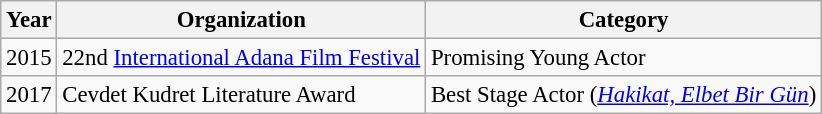<table class="wikitable" style="font-size:95%;">
<tr>
<th>Year</th>
<th>Organization</th>
<th>Category</th>
</tr>
<tr>
<td>2015</td>
<td>22nd <a href='#'>International Adana Film Festival</a></td>
<td>Promising Young Actor</td>
</tr>
<tr>
<td>2017</td>
<td>Cevdet Kudret Literature Award</td>
<td>Best Stage Actor (<em><a href='#'>Hakikat, Elbet Bir Gün</a></em>)</td>
</tr>
</table>
